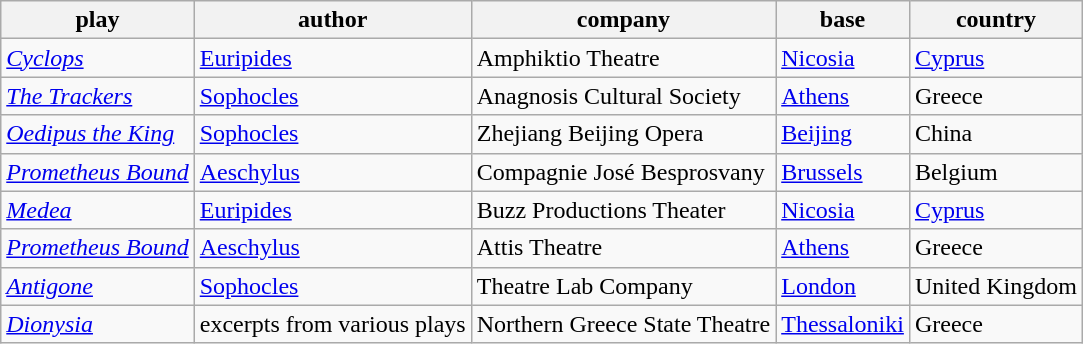<table class="wikitable">
<tr>
<th>play</th>
<th>author</th>
<th>company</th>
<th>base</th>
<th>country</th>
</tr>
<tr>
<td><em><a href='#'>Cyclops</a></em></td>
<td><a href='#'>Euripides</a></td>
<td>Amphiktio Theatre</td>
<td><a href='#'>Nicosia</a></td>
<td><a href='#'>Cyprus</a></td>
</tr>
<tr>
<td><em><a href='#'>The Trackers</a></em></td>
<td><a href='#'>Sophocles</a></td>
<td>Anagnosis Cultural Society</td>
<td><a href='#'>Athens</a></td>
<td>Greece</td>
</tr>
<tr>
<td><em><a href='#'>Oedipus the King</a></em></td>
<td><a href='#'>Sophocles</a></td>
<td>Zhejiang Beijing Opera</td>
<td><a href='#'>Beijing</a></td>
<td>China</td>
</tr>
<tr>
<td><em><a href='#'>Prometheus Bound</a></em></td>
<td><a href='#'>Aeschylus</a></td>
<td>Compagnie José Besprosvany</td>
<td><a href='#'>Brussels</a></td>
<td>Belgium</td>
</tr>
<tr>
<td><em><a href='#'>Medea</a></em></td>
<td><a href='#'>Euripides</a></td>
<td>Buzz Productions Theater</td>
<td><a href='#'>Nicosia</a></td>
<td><a href='#'>Cyprus</a></td>
</tr>
<tr>
<td><em><a href='#'>Prometheus Bound</a></em></td>
<td><a href='#'>Aeschylus</a></td>
<td>Attis Theatre</td>
<td><a href='#'>Athens</a></td>
<td>Greece</td>
</tr>
<tr>
<td><em><a href='#'>Antigone</a></em></td>
<td><a href='#'>Sophocles</a></td>
<td>Theatre Lab Company</td>
<td><a href='#'>London</a></td>
<td>United Kingdom</td>
</tr>
<tr>
<td><em><a href='#'>Dionysia</a></em></td>
<td>excerpts from various plays</td>
<td>Northern Greece State Theatre</td>
<td><a href='#'>Thessaloniki</a></td>
<td>Greece</td>
</tr>
</table>
